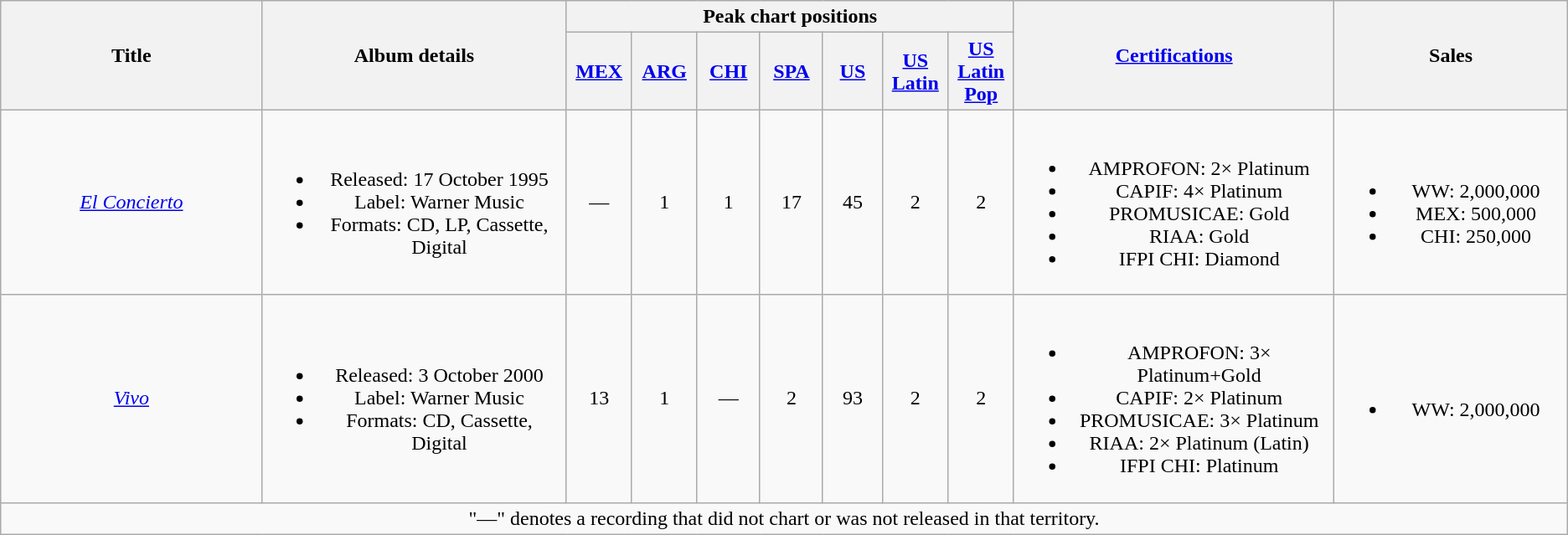<table class="wikitable plainrowheaders" style="text-align:center;">
<tr>
<th scope="col" rowspan="2" style="width:16em;">Title</th>
<th scope="col" rowspan="2" style="width:18em;">Album details</th>
<th scope="col" colspan="7">Peak chart positions</th>
<th scope="col" rowspan="2" style="width:18em;"><a href='#'>Certifications</a></th>
<th scope="col" rowspan="2" style="width:13em;">Sales</th>
</tr>
<tr>
<th scope="col" style="width:3em;font-size:100%;"><a href='#'>MEX</a><br></th>
<th scope="col" style="width:3em;font-size:100%;"><a href='#'>ARG</a><br></th>
<th scope="col" style="width:3em;font-size:100%;"><a href='#'>CHI</a><br></th>
<th scope="col" style="width:3em;font-size:100%;"><a href='#'>SPA</a><br></th>
<th scope="col" style="width:3em;font-size:100%;"><a href='#'>US</a><br></th>
<th scope="col" style="width:3em;font-size:100%;"><a href='#'>US<br>Latin</a><br></th>
<th scope="col" style="width:3em;font-size:100%;"><a href='#'>US<br>Latin Pop</a><br></th>
</tr>
<tr>
<td align="center"><em><a href='#'>El Concierto</a></em></td>
<td><br><ul><li>Released: 17 October 1995</li><li>Label: Warner Music</li><li>Formats: CD, LP, Cassette, Digital</li></ul></td>
<td>—</td>
<td>1</td>
<td>1</td>
<td>17</td>
<td>45</td>
<td>2</td>
<td>2</td>
<td><br><ul><li>AMPROFON: 2× Platinum</li><li>CAPIF: 4× Platinum</li><li>PROMUSICAE: Gold</li><li>RIAA: Gold</li><li>IFPI CHI: Diamond</li></ul></td>
<td><br><ul><li>WW: 2,000,000</li><li>MEX: 500,000</li><li>CHI: 250,000</li></ul></td>
</tr>
<tr>
<td align="center"><em><a href='#'>Vivo</a></em></td>
<td><br><ul><li>Released: 3 October 2000</li><li>Label: Warner Music</li><li>Formats: CD, Cassette, Digital</li></ul></td>
<td>13</td>
<td>1</td>
<td>—</td>
<td>2</td>
<td>93</td>
<td>2</td>
<td>2</td>
<td><br><ul><li>AMPROFON: 3× Platinum+Gold</li><li>CAPIF: 2× Platinum</li><li>PROMUSICAE: 3× Platinum</li><li>RIAA: 2× Platinum (Latin)</li><li>IFPI CHI: Platinum</li></ul></td>
<td><br><ul><li>WW: 2,000,000</li></ul></td>
</tr>
<tr>
<td colspan="14" style="font-size:100%">"—" denotes a recording that did not chart or was not released in that territory.</td>
</tr>
</table>
